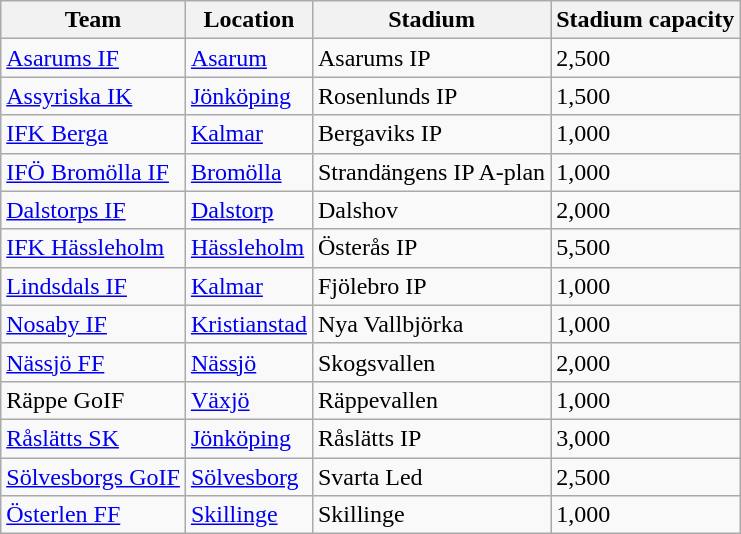<table class="wikitable sortable" border="1">
<tr>
<th>Team</th>
<th>Location</th>
<th>Stadium</th>
<th>Stadium capacity</th>
</tr>
<tr>
<td><a href='#'>Asarums IF</a></td>
<td><a href='#'>Asarum</a></td>
<td>Asarums IP</td>
<td>2,500</td>
</tr>
<tr>
<td><a href='#'>Assyriska IK</a></td>
<td><a href='#'>Jönköping</a></td>
<td>Rosenlunds IP</td>
<td>1,500</td>
</tr>
<tr>
<td><a href='#'>IFK Berga</a></td>
<td><a href='#'>Kalmar</a></td>
<td>Bergaviks IP</td>
<td>1,000</td>
</tr>
<tr>
<td><a href='#'>IFÖ Bromölla IF</a></td>
<td><a href='#'>Bromölla</a></td>
<td>Strandängens IP A-plan</td>
<td>1,000</td>
</tr>
<tr>
<td><a href='#'>Dalstorps IF</a></td>
<td><a href='#'>Dalstorp</a></td>
<td>Dalshov</td>
<td>2,000</td>
</tr>
<tr>
<td><a href='#'>IFK Hässleholm</a></td>
<td><a href='#'>Hässleholm</a></td>
<td>Österås IP</td>
<td>5,500</td>
</tr>
<tr>
<td><a href='#'>Lindsdals IF</a></td>
<td><a href='#'>Kalmar</a></td>
<td>Fjölebro IP</td>
<td>1,000</td>
</tr>
<tr>
<td><a href='#'>Nosaby IF</a></td>
<td><a href='#'>Kristianstad</a></td>
<td>Nya Vallbjörka</td>
<td>1,000</td>
</tr>
<tr>
<td><a href='#'>Nässjö FF</a></td>
<td><a href='#'>Nässjö</a></td>
<td>Skogsvallen</td>
<td>2,000</td>
</tr>
<tr>
<td>Räppe GoIF</td>
<td><a href='#'>Växjö</a></td>
<td>Räppevallen</td>
<td>1,000</td>
</tr>
<tr>
<td><a href='#'>Råslätts SK</a></td>
<td><a href='#'>Jönköping</a></td>
<td>Råslätts IP</td>
<td>3,000</td>
</tr>
<tr>
<td><a href='#'>Sölvesborgs GoIF</a></td>
<td><a href='#'>Sölvesborg</a></td>
<td>Svarta Led</td>
<td>2,500</td>
</tr>
<tr>
<td><a href='#'>Österlen FF</a></td>
<td><a href='#'>Skillinge</a></td>
<td>Skillinge</td>
<td>1,000</td>
</tr>
</table>
